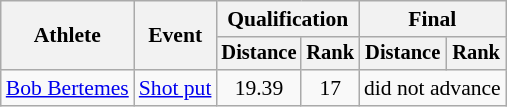<table class="wikitable" style="font-size:90%">
<tr>
<th rowspan=2>Athlete</th>
<th rowspan=2>Event</th>
<th colspan=2>Qualification</th>
<th colspan=2>Final</th>
</tr>
<tr style="font-size:95%">
<th>Distance</th>
<th>Rank</th>
<th>Distance</th>
<th>Rank</th>
</tr>
<tr align=center>
<td align=left><a href='#'>Bob Bertemes</a></td>
<td style="text-align:left;"><a href='#'>Shot put</a></td>
<td>19.39</td>
<td>17</td>
<td colspan=2>did not advance</td>
</tr>
</table>
